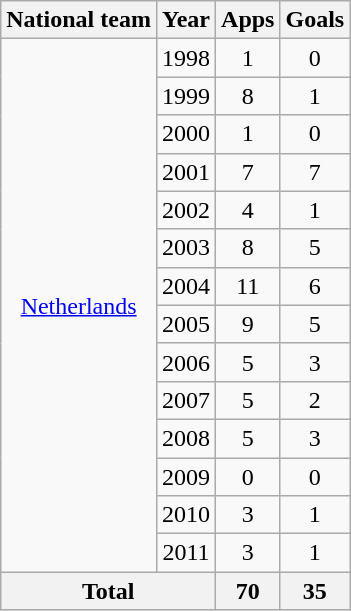<table class="wikitable" style="text-align:center">
<tr>
<th>National team</th>
<th>Year</th>
<th>Apps</th>
<th>Goals</th>
</tr>
<tr>
<td rowspan="14"><a href='#'>Netherlands</a></td>
<td>1998</td>
<td>1</td>
<td>0</td>
</tr>
<tr>
<td>1999</td>
<td>8</td>
<td>1</td>
</tr>
<tr>
<td>2000</td>
<td>1</td>
<td>0</td>
</tr>
<tr>
<td>2001</td>
<td>7</td>
<td>7</td>
</tr>
<tr>
<td>2002</td>
<td>4</td>
<td>1</td>
</tr>
<tr>
<td>2003</td>
<td>8</td>
<td>5</td>
</tr>
<tr>
<td>2004</td>
<td>11</td>
<td>6</td>
</tr>
<tr>
<td>2005</td>
<td>9</td>
<td>5</td>
</tr>
<tr>
<td>2006</td>
<td>5</td>
<td>3</td>
</tr>
<tr>
<td>2007</td>
<td>5</td>
<td>2</td>
</tr>
<tr>
<td>2008</td>
<td>5</td>
<td>3</td>
</tr>
<tr>
<td>2009</td>
<td>0</td>
<td>0</td>
</tr>
<tr>
<td>2010</td>
<td>3</td>
<td>1</td>
</tr>
<tr>
<td>2011</td>
<td>3</td>
<td>1</td>
</tr>
<tr>
<th colspan="2">Total</th>
<th>70</th>
<th>35</th>
</tr>
</table>
